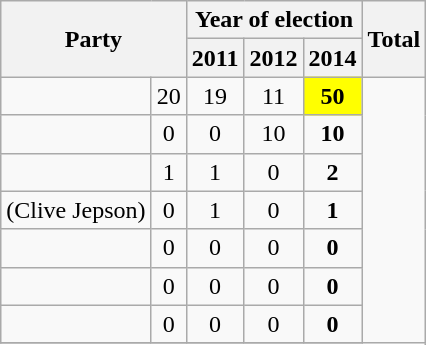<table class="wikitable" style="text-align:center;">
<tr>
<th ! rowspan=2 colspan=2>Party</th>
<th colspan=3>Year of election</th>
<th colspan=2 rowspan=2>Total</th>
</tr>
<tr>
<th>2011</th>
<th>2012</th>
<th>2014</th>
</tr>
<tr>
<td></td>
<td>20</td>
<td>19</td>
<td>11</td>
<td bgcolor="yellow"><strong>50</strong></td>
</tr>
<tr>
<td></td>
<td>0</td>
<td>0</td>
<td>10</td>
<td><strong>10</strong></td>
</tr>
<tr>
<td></td>
<td>1</td>
<td>1</td>
<td>0</td>
<td><strong>2</strong></td>
</tr>
<tr>
<td> (Clive Jepson)</td>
<td>0</td>
<td>1</td>
<td>0</td>
<td><strong>1</strong></td>
</tr>
<tr>
<td></td>
<td>0</td>
<td>0</td>
<td>0</td>
<td><strong>0</strong></td>
</tr>
<tr>
<td></td>
<td>0</td>
<td>0</td>
<td>0</td>
<td><strong>0</strong></td>
</tr>
<tr>
<td></td>
<td>0</td>
<td>0</td>
<td>0</td>
<td><strong>0</strong></td>
</tr>
<tr>
</tr>
</table>
